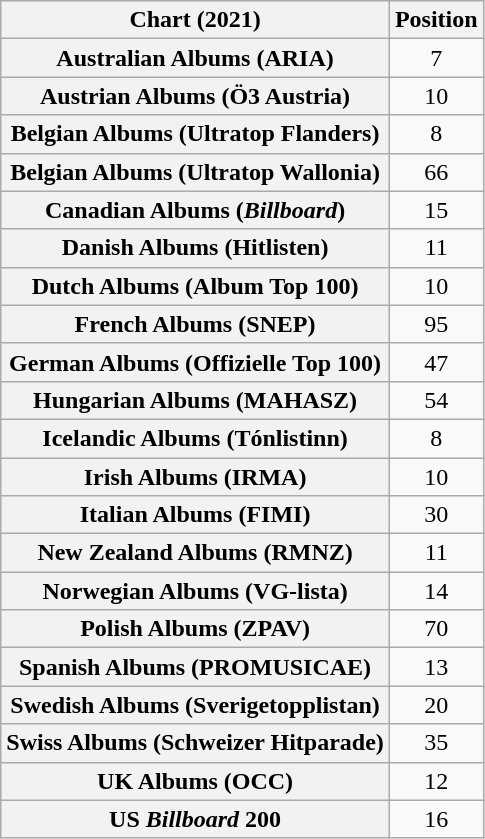<table class="wikitable sortable plainrowheaders" style="text-align:center">
<tr>
<th scope="col">Chart (2021)</th>
<th scope="col">Position</th>
</tr>
<tr>
<th scope="row">Australian Albums (ARIA)</th>
<td>7</td>
</tr>
<tr>
<th scope="row">Austrian Albums (Ö3 Austria)</th>
<td>10</td>
</tr>
<tr>
<th scope="row">Belgian Albums (Ultratop Flanders)</th>
<td>8</td>
</tr>
<tr>
<th scope="row">Belgian Albums (Ultratop Wallonia)</th>
<td>66</td>
</tr>
<tr>
<th scope="row">Canadian Albums (<em>Billboard</em>)</th>
<td>15</td>
</tr>
<tr>
<th scope="row">Danish Albums (Hitlisten)</th>
<td>11</td>
</tr>
<tr>
<th scope="row">Dutch Albums (Album Top 100)</th>
<td>10</td>
</tr>
<tr>
<th scope="row">French Albums (SNEP)</th>
<td>95</td>
</tr>
<tr>
<th scope="row">German Albums (Offizielle Top 100)</th>
<td>47</td>
</tr>
<tr>
<th scope="row">Hungarian Albums (MAHASZ)</th>
<td>54</td>
</tr>
<tr>
<th scope="row">Icelandic Albums (Tónlistinn)</th>
<td>8</td>
</tr>
<tr>
<th scope="row">Irish Albums (IRMA)</th>
<td>10</td>
</tr>
<tr>
<th scope="row">Italian Albums (FIMI)</th>
<td>30</td>
</tr>
<tr>
<th scope="row">New Zealand Albums (RMNZ)</th>
<td>11</td>
</tr>
<tr>
<th scope="row">Norwegian Albums (VG-lista)</th>
<td>14</td>
</tr>
<tr>
<th scope="row">Polish Albums (ZPAV)</th>
<td>70</td>
</tr>
<tr>
<th scope="row">Spanish Albums (PROMUSICAE)</th>
<td>13</td>
</tr>
<tr>
<th scope="row">Swedish Albums (Sverigetopplistan)</th>
<td>20</td>
</tr>
<tr>
<th scope="row">Swiss Albums (Schweizer Hitparade)</th>
<td>35</td>
</tr>
<tr>
<th scope="row">UK Albums (OCC)</th>
<td>12</td>
</tr>
<tr>
<th scope="row">US <em>Billboard</em> 200</th>
<td>16</td>
</tr>
</table>
